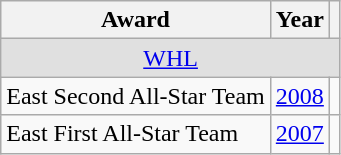<table class="wikitable">
<tr>
<th>Award</th>
<th>Year</th>
<th></th>
</tr>
<tr ALIGN="center" bgcolor="#e0e0e0">
<td colspan="3"><a href='#'>WHL</a></td>
</tr>
<tr>
<td>East Second All-Star Team</td>
<td><a href='#'>2008</a></td>
<td></td>
</tr>
<tr>
<td>East First All-Star Team</td>
<td><a href='#'>2007</a></td>
<td></td>
</tr>
</table>
